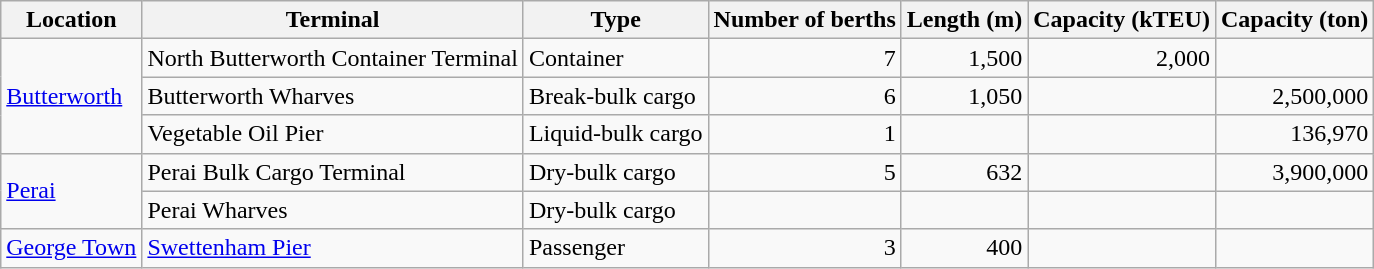<table class="wikitable sortable mw-collapsible">
<tr>
<th>Location</th>
<th>Terminal</th>
<th>Type</th>
<th>Number of berths</th>
<th>Length (m)</th>
<th>Capacity (kTEU)</th>
<th>Capacity (ton)</th>
</tr>
<tr>
<td rowspan="3"><a href='#'>Butterworth</a></td>
<td>North Butterworth Container Terminal</td>
<td>Container</td>
<td align="right">7</td>
<td align="right">1,500</td>
<td align="right">2,000</td>
<td align="right"></td>
</tr>
<tr>
<td>Butterworth Wharves</td>
<td>Break-bulk cargo</td>
<td align="right">6</td>
<td align="right">1,050</td>
<td align="right"></td>
<td align="right">2,500,000</td>
</tr>
<tr>
<td>Vegetable Oil Pier</td>
<td>Liquid-bulk cargo</td>
<td align="right">1</td>
<td align="right"></td>
<td align="right"></td>
<td align="right">136,970</td>
</tr>
<tr>
<td rowspan="2"><a href='#'>Perai</a></td>
<td>Perai Bulk Cargo Terminal</td>
<td>Dry-bulk cargo</td>
<td align="right">5</td>
<td align="right">632</td>
<td align="right"></td>
<td align="right">3,900,000</td>
</tr>
<tr>
<td>Perai Wharves</td>
<td>Dry-bulk cargo</td>
<td align="right"></td>
<td align="right"></td>
<td align="right"></td>
<td align="right"></td>
</tr>
<tr>
<td><a href='#'>George Town</a></td>
<td><a href='#'>Swettenham Pier</a></td>
<td>Passenger</td>
<td align="right">3</td>
<td align="right">400</td>
<td align="right"></td>
<td align="right"></td>
</tr>
</table>
